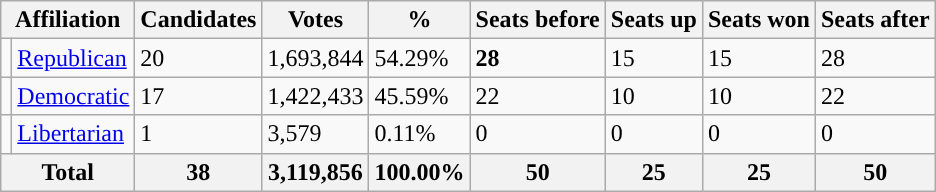<table class="wikitable">
<tr>
<th colspan="2">Affiliation</th>
<th>Candidates</th>
<th>Votes</th>
<th>%</th>
<th>Seats before</th>
<th>Seats up</th>
<th>Seats won</th>
<th>Seats after</th>
</tr>
<tr>
<td style="background-color:"></td>
<td><a href='#'>Republican</a></td>
<td>20</td>
<td>1,693,844</td>
<td>54.29%</td>
<td><strong>28</strong></td>
<td>15</td>
<td>15</td>
<td>28</td>
</tr>
<tr>
<td style="background-color:"></td>
<td><a href='#'>Democratic</a></td>
<td>17</td>
<td>1,422,433</td>
<td>45.59%</td>
<td>22</td>
<td>10</td>
<td>10</td>
<td>22</td>
</tr>
<tr>
<td style="background-color:"></td>
<td><a href='#'>Libertarian</a></td>
<td>1</td>
<td>3,579</td>
<td>0.11%</td>
<td>0</td>
<td>0</td>
<td>0</td>
<td>0</td>
</tr>
<tr>
<th colspan="2">Total</th>
<th>38</th>
<th>3,119,856</th>
<th>100.00%</th>
<th>50</th>
<th>25</th>
<th>25</th>
<th>50</th>
</tr>
</table>
